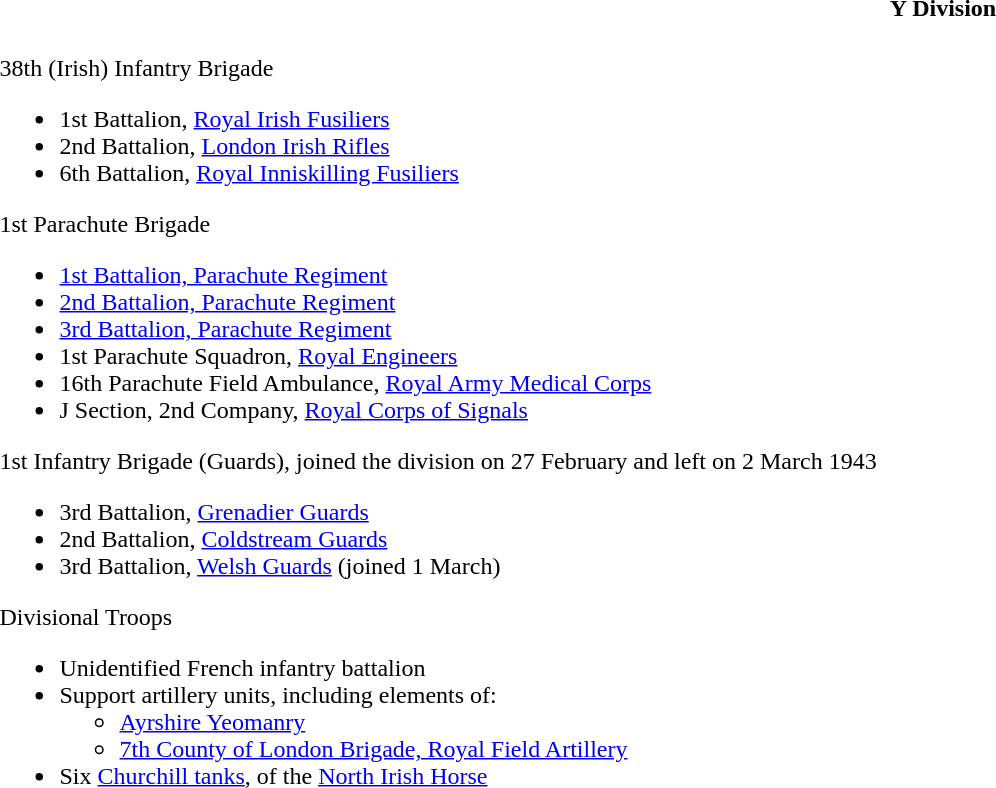<table class="toccolours collapsible collapsed" style="width:100%; background:transparent;">
<tr>
<th colspan=>Y Division</th>
</tr>
<tr>
<td colspan="2"><br>38th (Irish) Infantry Brigade<ul><li>1st Battalion, <a href='#'>Royal Irish Fusiliers</a></li><li>2nd Battalion, <a href='#'>London Irish Rifles</a></li><li>6th Battalion, <a href='#'>Royal Inniskilling Fusiliers</a></li></ul>1st Parachute Brigade<ul><li><a href='#'>1st Battalion, Parachute Regiment</a></li><li><a href='#'>2nd Battalion, Parachute Regiment</a></li><li><a href='#'>3rd Battalion, Parachute Regiment</a></li><li>1st Parachute Squadron, <a href='#'>Royal Engineers</a></li><li>16th Parachute Field Ambulance, <a href='#'>Royal Army Medical Corps</a></li><li>J Section, 2nd Company, <a href='#'>Royal Corps of Signals</a></li></ul>1st Infantry Brigade (Guards), joined the division on 27 February and left on 2 March 1943<ul><li>3rd Battalion, <a href='#'>Grenadier Guards</a></li><li>2nd Battalion, <a href='#'>Coldstream Guards</a></li><li>3rd Battalion, <a href='#'>Welsh Guards</a> (joined 1 March)</li></ul>Divisional Troops<ul><li>Unidentified French infantry battalion</li><li>Support artillery units, including elements of:<ul><li><a href='#'>Ayrshire Yeomanry</a></li><li><a href='#'>7th County of London Brigade, Royal Field Artillery</a></li></ul></li><li>Six <a href='#'>Churchill tanks</a>, of the <a href='#'>North Irish Horse</a></li></ul></td>
</tr>
</table>
